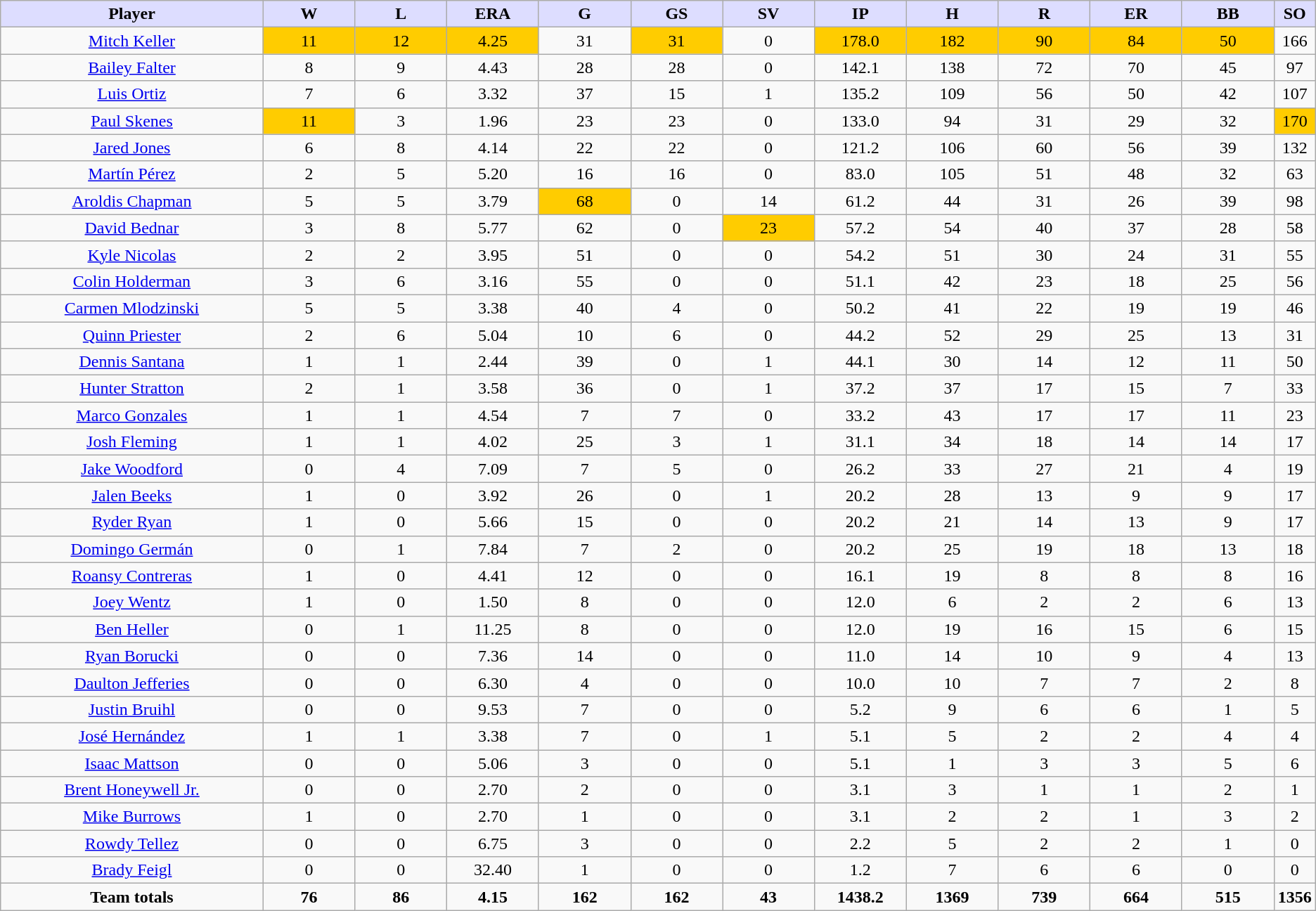<table class="wikitable" style="text-align:center;">
<tr>
<th style="background:#ddf;width:20%;"><strong>Player</strong></th>
<th style="background:#ddf;width:7%;"><strong>W</strong></th>
<th style="background:#ddf;width:7%;"><strong>L</strong></th>
<th style="background:#ddf;width:7%;"><strong>ERA</strong></th>
<th style="background:#ddf;width:7%;"><strong>G</strong></th>
<th style="background:#ddf;width:7%;"><strong>GS</strong></th>
<th style="background:#ddf;width:7%;"><strong>SV</strong></th>
<th style="background:#ddf;width:7%;"><strong>IP</strong></th>
<th style="background:#ddf;width:7%;"><strong>H</strong></th>
<th style="background:#ddf;width:7%;"><strong>R</strong></th>
<th style="background:#ddf;width:7%;"><strong>ER</strong></th>
<th style="background:#ddf;width:7%;"><strong>BB</strong></th>
<th style="background:#ddf;width:7%;"><strong>SO</strong></th>
</tr>
<tr>
<td><a href='#'>Mitch Keller</a></td>
<td bgcolor=#ffcc00>11</td>
<td bgcolor=#ffcc00>12</td>
<td bgcolor=#ffcc00>4.25</td>
<td>31</td>
<td bgcolor=#ffcc00>31</td>
<td>0</td>
<td bgcolor=#ffcc00>178.0</td>
<td bgcolor=#ffcc00>182</td>
<td bgcolor=#ffcc00>90</td>
<td bgcolor=#ffcc00>84</td>
<td bgcolor=#ffcc00>50</td>
<td>166</td>
</tr>
<tr>
<td><a href='#'>Bailey Falter</a></td>
<td>8</td>
<td>9</td>
<td>4.43</td>
<td>28</td>
<td>28</td>
<td>0</td>
<td>142.1</td>
<td>138</td>
<td>72</td>
<td>70</td>
<td>45</td>
<td>97</td>
</tr>
<tr>
<td><a href='#'>Luis Ortiz</a></td>
<td>7</td>
<td>6</td>
<td>3.32</td>
<td>37</td>
<td>15</td>
<td>1</td>
<td>135.2</td>
<td>109</td>
<td>56</td>
<td>50</td>
<td>42</td>
<td>107</td>
</tr>
<tr>
<td><a href='#'>Paul Skenes</a></td>
<td bgcolor=#ffcc00>11</td>
<td>3</td>
<td>1.96</td>
<td>23</td>
<td>23</td>
<td>0</td>
<td>133.0</td>
<td>94</td>
<td>31</td>
<td>29</td>
<td>32</td>
<td bgcolor=#ffcc00>170</td>
</tr>
<tr>
<td><a href='#'>Jared Jones</a></td>
<td>6</td>
<td>8</td>
<td>4.14</td>
<td>22</td>
<td>22</td>
<td>0</td>
<td>121.2</td>
<td>106</td>
<td>60</td>
<td>56</td>
<td>39</td>
<td>132</td>
</tr>
<tr>
<td><a href='#'>Martín Pérez</a></td>
<td>2</td>
<td>5</td>
<td>5.20</td>
<td>16</td>
<td>16</td>
<td>0</td>
<td>83.0</td>
<td>105</td>
<td>51</td>
<td>48</td>
<td>32</td>
<td>63</td>
</tr>
<tr>
<td><a href='#'>Aroldis Chapman</a></td>
<td>5</td>
<td>5</td>
<td>3.79</td>
<td bgcolor=#ffcc00>68</td>
<td>0</td>
<td>14</td>
<td>61.2</td>
<td>44</td>
<td>31</td>
<td>26</td>
<td>39</td>
<td>98</td>
</tr>
<tr>
<td><a href='#'>David Bednar</a></td>
<td>3</td>
<td>8</td>
<td>5.77</td>
<td>62</td>
<td>0</td>
<td bgcolor=#ffcc00>23</td>
<td>57.2</td>
<td>54</td>
<td>40</td>
<td>37</td>
<td>28</td>
<td>58</td>
</tr>
<tr>
<td><a href='#'>Kyle Nicolas</a></td>
<td>2</td>
<td>2</td>
<td>3.95</td>
<td>51</td>
<td>0</td>
<td>0</td>
<td>54.2</td>
<td>51</td>
<td>30</td>
<td>24</td>
<td>31</td>
<td>55</td>
</tr>
<tr>
<td><a href='#'>Colin Holderman</a></td>
<td>3</td>
<td>6</td>
<td>3.16</td>
<td>55</td>
<td>0</td>
<td>0</td>
<td>51.1</td>
<td>42</td>
<td>23</td>
<td>18</td>
<td>25</td>
<td>56</td>
</tr>
<tr>
<td><a href='#'>Carmen Mlodzinski</a></td>
<td>5</td>
<td>5</td>
<td>3.38</td>
<td>40</td>
<td>4</td>
<td>0</td>
<td>50.2</td>
<td>41</td>
<td>22</td>
<td>19</td>
<td>19</td>
<td>46</td>
</tr>
<tr>
<td><a href='#'>Quinn Priester</a></td>
<td>2</td>
<td>6</td>
<td>5.04</td>
<td>10</td>
<td>6</td>
<td>0</td>
<td>44.2</td>
<td>52</td>
<td>29</td>
<td>25</td>
<td>13</td>
<td>31</td>
</tr>
<tr>
<td><a href='#'>Dennis Santana</a></td>
<td>1</td>
<td>1</td>
<td>2.44</td>
<td>39</td>
<td>0</td>
<td>1</td>
<td>44.1</td>
<td>30</td>
<td>14</td>
<td>12</td>
<td>11</td>
<td>50</td>
</tr>
<tr>
<td><a href='#'>Hunter Stratton</a></td>
<td>2</td>
<td>1</td>
<td>3.58</td>
<td>36</td>
<td>0</td>
<td>1</td>
<td>37.2</td>
<td>37</td>
<td>17</td>
<td>15</td>
<td>7</td>
<td>33</td>
</tr>
<tr>
<td><a href='#'>Marco Gonzales</a></td>
<td>1</td>
<td>1</td>
<td>4.54</td>
<td>7</td>
<td>7</td>
<td>0</td>
<td>33.2</td>
<td>43</td>
<td>17</td>
<td>17</td>
<td>11</td>
<td>23</td>
</tr>
<tr>
<td><a href='#'>Josh Fleming</a></td>
<td>1</td>
<td>1</td>
<td>4.02</td>
<td>25</td>
<td>3</td>
<td>1</td>
<td>31.1</td>
<td>34</td>
<td>18</td>
<td>14</td>
<td>14</td>
<td>17</td>
</tr>
<tr>
<td><a href='#'>Jake Woodford</a></td>
<td>0</td>
<td>4</td>
<td>7.09</td>
<td>7</td>
<td>5</td>
<td>0</td>
<td>26.2</td>
<td>33</td>
<td>27</td>
<td>21</td>
<td>4</td>
<td>19</td>
</tr>
<tr>
<td><a href='#'>Jalen Beeks</a></td>
<td>1</td>
<td>0</td>
<td>3.92</td>
<td>26</td>
<td>0</td>
<td>1</td>
<td>20.2</td>
<td>28</td>
<td>13</td>
<td>9</td>
<td>9</td>
<td>17</td>
</tr>
<tr>
<td><a href='#'>Ryder Ryan</a></td>
<td>1</td>
<td>0</td>
<td>5.66</td>
<td>15</td>
<td>0</td>
<td>0</td>
<td>20.2</td>
<td>21</td>
<td>14</td>
<td>13</td>
<td>9</td>
<td>17</td>
</tr>
<tr>
<td><a href='#'>Domingo Germán</a></td>
<td>0</td>
<td>1</td>
<td>7.84</td>
<td>7</td>
<td>2</td>
<td>0</td>
<td>20.2</td>
<td>25</td>
<td>19</td>
<td>18</td>
<td>13</td>
<td>18</td>
</tr>
<tr>
<td><a href='#'>Roansy Contreras</a></td>
<td>1</td>
<td>0</td>
<td>4.41</td>
<td>12</td>
<td>0</td>
<td>0</td>
<td>16.1</td>
<td>19</td>
<td>8</td>
<td>8</td>
<td>8</td>
<td>16</td>
</tr>
<tr>
<td><a href='#'>Joey Wentz</a></td>
<td>1</td>
<td>0</td>
<td>1.50</td>
<td>8</td>
<td>0</td>
<td>0</td>
<td>12.0</td>
<td>6</td>
<td>2</td>
<td>2</td>
<td>6</td>
<td>13</td>
</tr>
<tr>
<td><a href='#'>Ben Heller</a></td>
<td>0</td>
<td>1</td>
<td>11.25</td>
<td>8</td>
<td>0</td>
<td>0</td>
<td>12.0</td>
<td>19</td>
<td>16</td>
<td>15</td>
<td>6</td>
<td>15</td>
</tr>
<tr>
<td><a href='#'>Ryan Borucki</a></td>
<td>0</td>
<td>0</td>
<td>7.36</td>
<td>14</td>
<td>0</td>
<td>0</td>
<td>11.0</td>
<td>14</td>
<td>10</td>
<td>9</td>
<td>4</td>
<td>13</td>
</tr>
<tr>
<td><a href='#'>Daulton Jefferies</a></td>
<td>0</td>
<td>0</td>
<td>6.30</td>
<td>4</td>
<td>0</td>
<td>0</td>
<td>10.0</td>
<td>10</td>
<td>7</td>
<td>7</td>
<td>2</td>
<td>8</td>
</tr>
<tr>
<td><a href='#'>Justin Bruihl</a></td>
<td>0</td>
<td>0</td>
<td>9.53</td>
<td>7</td>
<td>0</td>
<td>0</td>
<td>5.2</td>
<td>9</td>
<td>6</td>
<td>6</td>
<td>1</td>
<td>5</td>
</tr>
<tr>
<td><a href='#'>José Hernández</a></td>
<td>1</td>
<td>1</td>
<td>3.38</td>
<td>7</td>
<td>0</td>
<td>1</td>
<td>5.1</td>
<td>5</td>
<td>2</td>
<td>2</td>
<td>4</td>
<td>4</td>
</tr>
<tr>
<td><a href='#'>Isaac Mattson</a></td>
<td>0</td>
<td>0</td>
<td>5.06</td>
<td>3</td>
<td>0</td>
<td>0</td>
<td>5.1</td>
<td>1</td>
<td>3</td>
<td>3</td>
<td>5</td>
<td>6</td>
</tr>
<tr>
<td><a href='#'>Brent Honeywell Jr.</a></td>
<td>0</td>
<td>0</td>
<td>2.70</td>
<td>2</td>
<td>0</td>
<td>0</td>
<td>3.1</td>
<td>3</td>
<td>1</td>
<td>1</td>
<td>2</td>
<td>1</td>
</tr>
<tr>
<td><a href='#'>Mike Burrows</a></td>
<td>1</td>
<td>0</td>
<td>2.70</td>
<td>1</td>
<td>0</td>
<td>0</td>
<td>3.1</td>
<td>2</td>
<td>2</td>
<td>1</td>
<td>3</td>
<td>2</td>
</tr>
<tr>
<td><a href='#'>Rowdy Tellez</a></td>
<td>0</td>
<td>0</td>
<td>6.75</td>
<td>3</td>
<td>0</td>
<td>0</td>
<td>2.2</td>
<td>5</td>
<td>2</td>
<td>2</td>
<td>1</td>
<td>0</td>
</tr>
<tr>
<td><a href='#'>Brady Feigl</a></td>
<td>0</td>
<td>0</td>
<td>32.40</td>
<td>1</td>
<td>0</td>
<td>0</td>
<td>1.2</td>
<td>7</td>
<td>6</td>
<td>6</td>
<td>0</td>
<td>0</td>
</tr>
<tr>
<td><strong>Team totals</strong></td>
<td><strong>76</strong></td>
<td><strong>86</strong></td>
<td><strong>4.15</strong></td>
<td><strong>162</strong></td>
<td><strong>162</strong></td>
<td><strong>43</strong></td>
<td><strong>1438.2</strong></td>
<td><strong>1369</strong></td>
<td><strong>739</strong></td>
<td><strong>664</strong></td>
<td><strong>515</strong></td>
<td><strong>1356</strong></td>
</tr>
</table>
